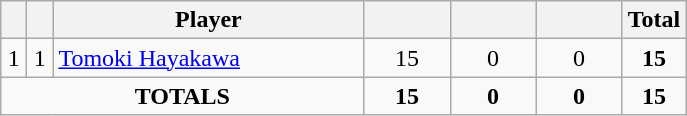<table class="wikitable sortable" style="text-align:center">
<tr>
<th width=10></th>
<th width=10></th>
<th width=200>Player</th>
<th width=50></th>
<th width=50></th>
<th width=50></th>
<th>Total</th>
</tr>
<tr>
<td>1</td>
<td>1</td>
<td align="left"> <a href='#'>Tomoki Hayakawa</a></td>
<td>15</td>
<td>0</td>
<td>0</td>
<td><strong>15</strong></td>
</tr>
<tr>
<td colspan="3"><strong>TOTALS</strong></td>
<td><strong>15</strong></td>
<td><strong>0</strong></td>
<td><strong>0</strong></td>
<td><strong>15</strong></td>
</tr>
</table>
